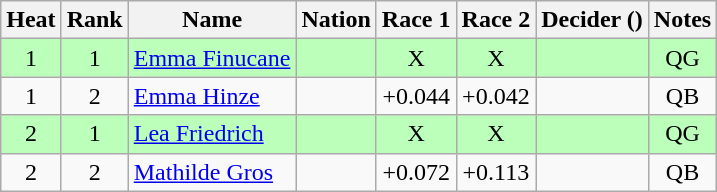<table class="wikitable sortable" style="text-align:center">
<tr>
<th>Heat</th>
<th>Rank</th>
<th>Name</th>
<th>Nation</th>
<th>Race 1</th>
<th>Race 2</th>
<th>Decider ()</th>
<th>Notes</th>
</tr>
<tr bgcolor=bbffbb>
<td>1</td>
<td>1</td>
<td align=left><a href='#'>Emma Finucane</a></td>
<td align=left></td>
<td>X</td>
<td>X</td>
<td></td>
<td>QG</td>
</tr>
<tr>
<td>1</td>
<td>2</td>
<td align=left><a href='#'>Emma Hinze</a></td>
<td align=left></td>
<td>+0.044</td>
<td>+0.042</td>
<td></td>
<td>QB</td>
</tr>
<tr bgcolor=bbffbb>
<td>2</td>
<td>1</td>
<td align=left><a href='#'>Lea Friedrich</a></td>
<td align=left></td>
<td>X</td>
<td>X</td>
<td></td>
<td>QG</td>
</tr>
<tr>
<td>2</td>
<td>2</td>
<td align=left><a href='#'>Mathilde Gros</a></td>
<td align=left></td>
<td>+0.072</td>
<td>+0.113</td>
<td></td>
<td>QB</td>
</tr>
</table>
